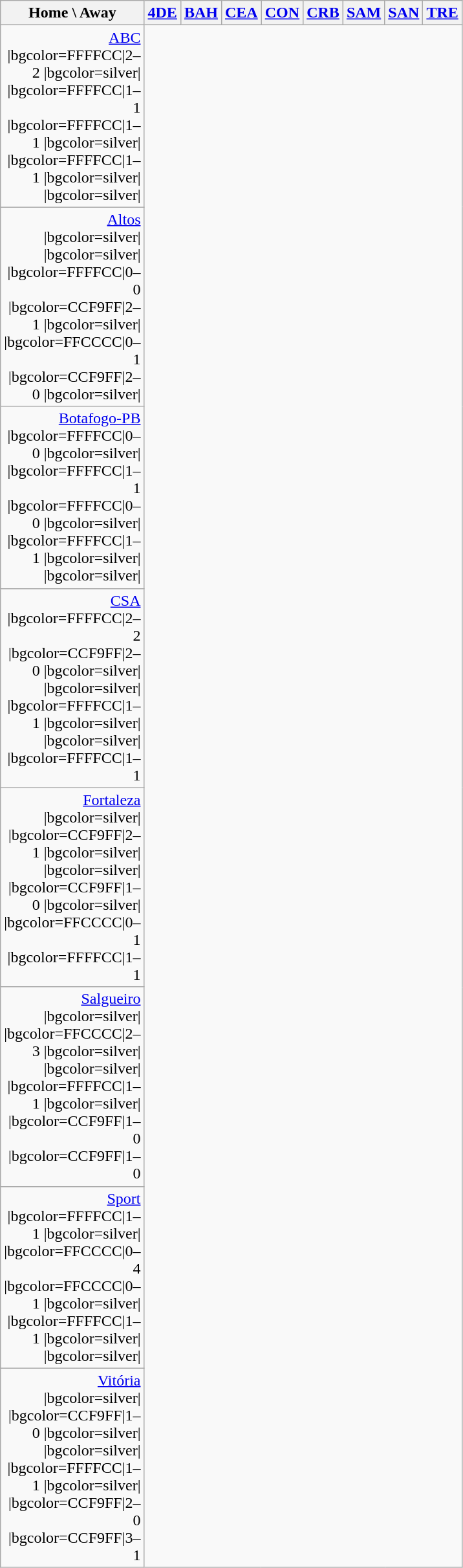<table class="wikitable" style="text-align: center">
<tr>
<th width=135>Home \ Away</th>
<th><a href='#'>4DE</a></th>
<th><a href='#'>BAH</a></th>
<th><a href='#'>CEA</a></th>
<th><a href='#'>CON</a></th>
<th><a href='#'>CRB</a></th>
<th><a href='#'>SAM</a></th>
<th><a href='#'>SAN</a></th>
<th><a href='#'>TRE</a></th>
</tr>
<tr>
<td style="text-align:right"> <a href='#'>ABC</a><br>|bgcolor=FFFFCC|2–2
|bgcolor=silver|
|bgcolor=FFFFCC|1–1
|bgcolor=FFFFCC|1–1
|bgcolor=silver|
|bgcolor=FFFFCC|1–1
|bgcolor=silver|
|bgcolor=silver|</td>
</tr>
<tr>
<td style="text-align:right"> <a href='#'>Altos</a><br>|bgcolor=silver|
|bgcolor=silver|
|bgcolor=FFFFCC|0–0
|bgcolor=CCF9FF|2–1
|bgcolor=silver|
|bgcolor=FFCCCC|0–1
|bgcolor=CCF9FF|2–0
|bgcolor=silver|</td>
</tr>
<tr>
<td style="text-align:right"> <a href='#'>Botafogo-PB</a><br>|bgcolor=FFFFCC|0–0
|bgcolor=silver|
|bgcolor=FFFFCC|1–1
|bgcolor=FFFFCC|0–0
|bgcolor=silver|
|bgcolor=FFFFCC|1–1
|bgcolor=silver|
|bgcolor=silver|</td>
</tr>
<tr>
<td style="text-align:right"> <a href='#'>CSA</a><br>|bgcolor=FFFFCC|2–2
|bgcolor=CCF9FF|2–0
|bgcolor=silver|
|bgcolor=silver|
|bgcolor=FFFFCC|1–1
|bgcolor=silver|
|bgcolor=silver|
|bgcolor=FFFFCC|1–1</td>
</tr>
<tr>
<td style="text-align:right"> <a href='#'>Fortaleza</a><br>|bgcolor=silver|
|bgcolor=CCF9FF|2–1
|bgcolor=silver|
|bgcolor=silver|
|bgcolor=CCF9FF|1–0
|bgcolor=silver|
|bgcolor=FFCCCC|0–1
|bgcolor=FFFFCC|1–1</td>
</tr>
<tr>
<td style="text-align:right"> <a href='#'>Salgueiro</a><br>|bgcolor=silver|
|bgcolor=FFCCCC|2–3
|bgcolor=silver|
|bgcolor=silver|
|bgcolor=FFFFCC|1–1
|bgcolor=silver|
|bgcolor=CCF9FF|1–0
|bgcolor=CCF9FF|1–0</td>
</tr>
<tr>
<td style="text-align:right"> <a href='#'>Sport</a><br>|bgcolor=FFFFCC|1–1
|bgcolor=silver|
|bgcolor=FFCCCC|0–4
|bgcolor=FFCCCC|0–1
|bgcolor=silver|
|bgcolor=FFFFCC|1–1
|bgcolor=silver|
|bgcolor=silver|</td>
</tr>
<tr>
<td style="text-align:right"> <a href='#'>Vitória</a><br>|bgcolor=silver|
|bgcolor=CCF9FF|1–0
|bgcolor=silver|
|bgcolor=silver|
|bgcolor=FFFFCC|1–1
|bgcolor=silver|
|bgcolor=CCF9FF|2–0
|bgcolor=CCF9FF|3–1</td>
</tr>
</table>
